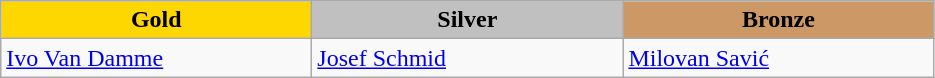<table class="wikitable" style="text-align:left">
<tr align="center">
<td width=200 bgcolor=gold><strong>Gold</strong></td>
<td width=200 bgcolor=silver><strong>Silver</strong></td>
<td width=200 bgcolor=CC9966><strong>Bronze</strong></td>
</tr>
<tr>
<td><a href='#'>Ivo Van Damme</a><br><em></em></td>
<td><a href='#'>Josef Schmid</a><br><em></em></td>
<td><a href='#'>Milovan Savić</a><br><em></em></td>
</tr>
</table>
